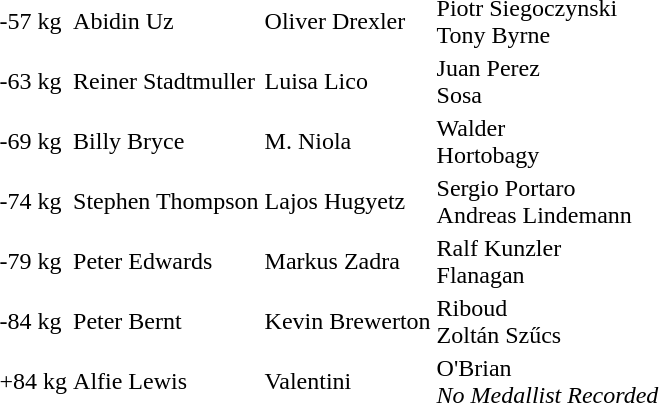<table>
<tr>
<td>-57 kg</td>
<td>Abidin Uz </td>
<td>Oliver Drexler </td>
<td>Piotr Siegoczynski <br>Tony Byrne </td>
</tr>
<tr>
<td>-63 kg</td>
<td>Reiner Stadtmuller </td>
<td>Luisa Lico </td>
<td>Juan Perez <br>Sosa </td>
</tr>
<tr>
<td>-69 kg</td>
<td>Billy Bryce </td>
<td>M. Niola </td>
<td>Walder <br>Hortobagy </td>
</tr>
<tr>
<td>-74 kg</td>
<td>Stephen Thompson </td>
<td>Lajos Hugyetz </td>
<td>Sergio Portaro <br>Andreas Lindemann </td>
</tr>
<tr>
<td>-79 kg</td>
<td>Peter Edwards </td>
<td>Markus Zadra </td>
<td>Ralf Kunzler <br>Flanagan </td>
</tr>
<tr>
<td>-84 kg</td>
<td>Peter Bernt </td>
<td>Kevin Brewerton </td>
<td>Riboud <br>Zoltán Szűcs </td>
</tr>
<tr>
<td>+84 kg</td>
<td>Alfie Lewis </td>
<td>Valentini </td>
<td>O'Brian <br><em>No Medallist Recorded</em></td>
</tr>
<tr>
</tr>
</table>
